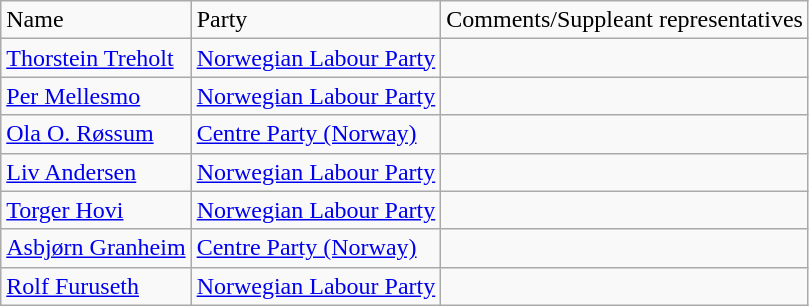<table class="wikitable">
<tr>
<td>Name</td>
<td>Party</td>
<td>Comments/Suppleant representatives</td>
</tr>
<tr>
<td><a href='#'>Thorstein Treholt</a></td>
<td><a href='#'>Norwegian Labour Party</a></td>
<td></td>
</tr>
<tr>
<td><a href='#'>Per Mellesmo</a></td>
<td><a href='#'>Norwegian Labour Party</a></td>
<td></td>
</tr>
<tr>
<td><a href='#'>Ola O. Røssum</a></td>
<td><a href='#'>Centre Party (Norway)</a></td>
<td></td>
</tr>
<tr>
<td><a href='#'>Liv Andersen</a></td>
<td><a href='#'>Norwegian Labour Party</a></td>
<td></td>
</tr>
<tr>
<td><a href='#'>Torger Hovi</a></td>
<td><a href='#'>Norwegian Labour Party</a></td>
<td></td>
</tr>
<tr>
<td><a href='#'>Asbjørn Granheim</a></td>
<td><a href='#'>Centre Party (Norway)</a></td>
<td></td>
</tr>
<tr>
<td><a href='#'>Rolf Furuseth</a></td>
<td><a href='#'>Norwegian Labour Party</a></td>
<td></td>
</tr>
</table>
